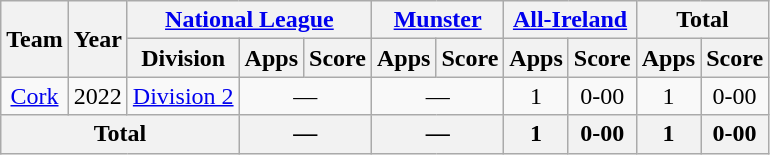<table class="wikitable" style="text-align:center">
<tr>
<th rowspan="2">Team</th>
<th rowspan="2">Year</th>
<th colspan="3"><a href='#'>National League</a></th>
<th colspan="2"><a href='#'>Munster</a></th>
<th colspan="2"><a href='#'>All-Ireland</a></th>
<th colspan="2">Total</th>
</tr>
<tr>
<th>Division</th>
<th>Apps</th>
<th>Score</th>
<th>Apps</th>
<th>Score</th>
<th>Apps</th>
<th>Score</th>
<th>Apps</th>
<th>Score</th>
</tr>
<tr>
<td rowspan="1"><a href='#'>Cork</a></td>
<td>2022</td>
<td rowspan="1"><a href='#'>Division 2</a></td>
<td colspan=2>—</td>
<td colspan=2>—</td>
<td>1</td>
<td>0-00</td>
<td>1</td>
<td>0-00</td>
</tr>
<tr>
<th colspan="3">Total</th>
<th colspan=2>—</th>
<th colspan=2>—</th>
<th>1</th>
<th>0-00</th>
<th>1</th>
<th>0-00</th>
</tr>
</table>
